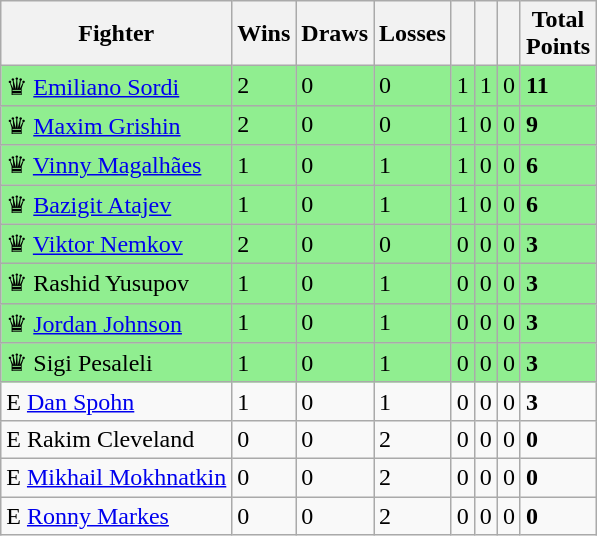<table class="wikitable sortable">
<tr>
<th>Fighter</th>
<th>Wins</th>
<th>Draws</th>
<th>Losses</th>
<th></th>
<th></th>
<th></th>
<th>Total<br> Points</th>
</tr>
<tr style="background:#90EE90;">
<td>♛ <a href='#'>Emiliano Sordi</a></td>
<td>2</td>
<td>0</td>
<td>0</td>
<td>1</td>
<td>1</td>
<td>0</td>
<td><strong>11</strong></td>
</tr>
<tr style="background:#90EE90;">
<td>♛   <a href='#'>Maxim Grishin</a></td>
<td>2</td>
<td>0</td>
<td>0</td>
<td>1</td>
<td>0</td>
<td>0</td>
<td><strong>9</strong></td>
</tr>
<tr style="background:#90EE90;">
<td>♛ <a href='#'>Vinny Magalhães</a></td>
<td>1</td>
<td>0</td>
<td>1</td>
<td>1</td>
<td>0</td>
<td>0</td>
<td><strong>6</strong></td>
</tr>
<tr style="background:#90EE90;">
<td>♛  <a href='#'>Bazigit Atajev</a></td>
<td>1</td>
<td>0</td>
<td>1</td>
<td>1</td>
<td>0</td>
<td>0</td>
<td><strong>6</strong></td>
</tr>
<tr style="background:#90EE90;">
<td>♛   <a href='#'>Viktor Nemkov</a></td>
<td>2</td>
<td>0</td>
<td>0</td>
<td>0</td>
<td>0</td>
<td>0</td>
<td><strong>3</strong></td>
</tr>
<tr style="background:#90EE90;">
<td>♛   Rashid Yusupov</td>
<td>1</td>
<td>0</td>
<td>1</td>
<td>0</td>
<td>0</td>
<td>0</td>
<td><strong>3</strong></td>
</tr>
<tr style="background:#90EE90;">
<td>♛   <a href='#'>Jordan Johnson</a></td>
<td>1</td>
<td>0</td>
<td>1</td>
<td>0</td>
<td>0</td>
<td>0</td>
<td><strong>3</strong></td>
</tr>
<tr style="background:#90EE90;">
<td>♛  Sigi Pesaleli</td>
<td>1</td>
<td>0</td>
<td>1</td>
<td>0</td>
<td>0</td>
<td>0</td>
<td><strong>3</strong></td>
</tr>
<tr>
<td>E   <a href='#'>Dan Spohn</a></td>
<td>1</td>
<td>0</td>
<td>1</td>
<td>0</td>
<td>0</td>
<td>0</td>
<td><strong>3</strong></td>
</tr>
<tr>
<td>E  Rakim Cleveland</td>
<td>0</td>
<td>0</td>
<td>2</td>
<td>0</td>
<td>0</td>
<td>0</td>
<td><strong>0</strong></td>
</tr>
<tr>
<td>E  <a href='#'>Mikhail Mokhnatkin</a></td>
<td>0</td>
<td>0</td>
<td>2</td>
<td>0</td>
<td>0</td>
<td>0</td>
<td><strong>0</strong></td>
</tr>
<tr>
<td>E   <a href='#'>Ronny Markes</a></td>
<td>0</td>
<td>0</td>
<td>2</td>
<td>0</td>
<td>0</td>
<td>0</td>
<td><strong>0</strong></td>
</tr>
</table>
